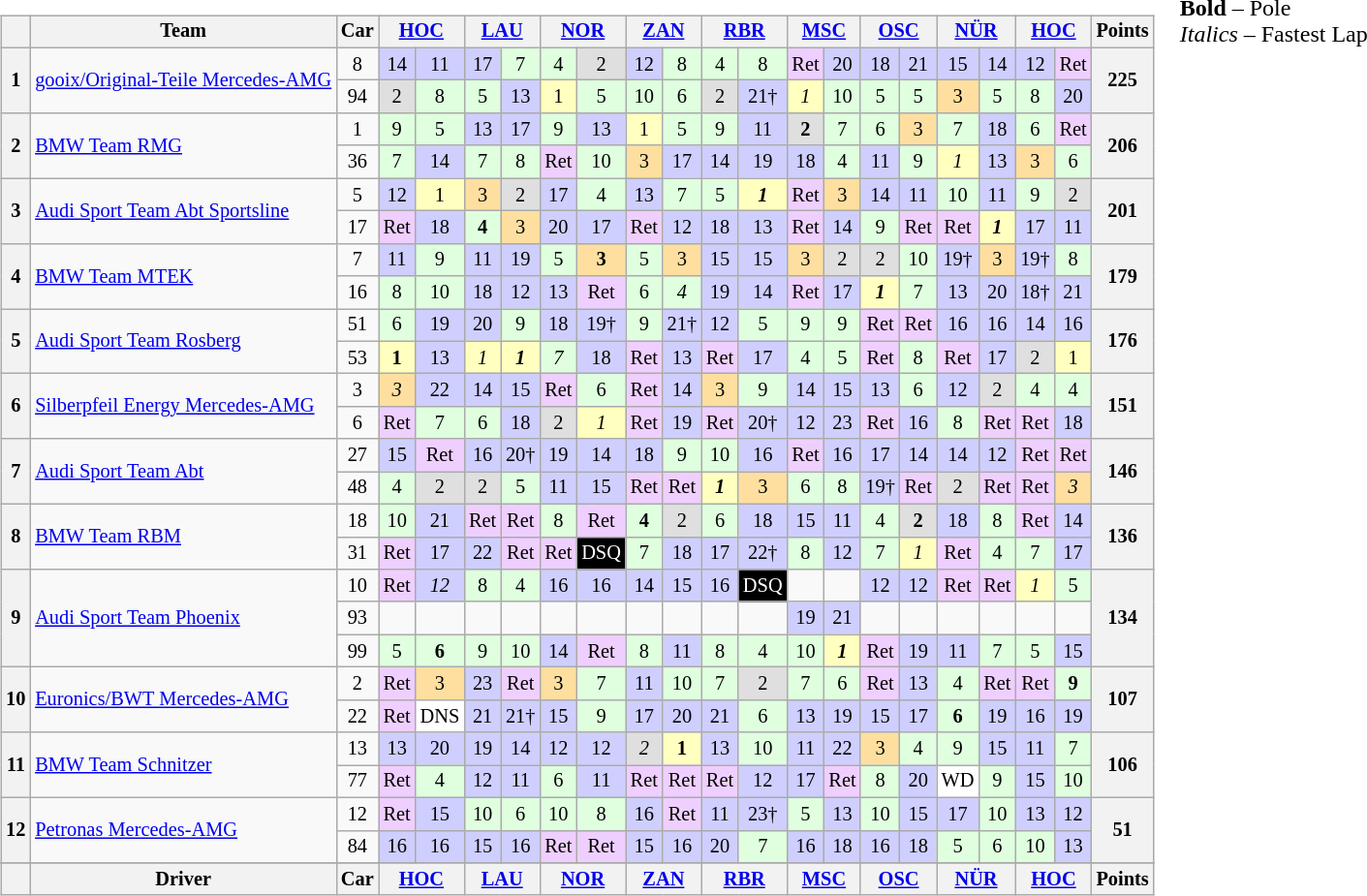<table>
<tr>
<td><br><table class="wikitable" style="font-size:85%; text-align:center">
<tr style="background:#f9f9f9" valign="top">
<th valign="middle"></th>
<th valign="middle">Team</th>
<th colspan=1>Car</th>
<th colspan=2><a href='#'>HOC</a><br></th>
<th colspan=2><a href='#'>LAU</a><br></th>
<th colspan=2><a href='#'>NOR</a><br></th>
<th colspan=2><a href='#'>ZAN</a><br></th>
<th colspan=2><a href='#'>RBR</a><br></th>
<th colspan=2><a href='#'>MSC</a><br></th>
<th colspan=2><a href='#'>OSC</a><br></th>
<th colspan=2><a href='#'>NÜR</a><br></th>
<th colspan=2><a href='#'>HOC</a><br></th>
<th valign="middle">Points</th>
</tr>
<tr>
<th rowspan=2>1</th>
<td align="left" rowspan=2><a href='#'>gooix/Original-Teile Mercedes-AMG</a></td>
<td align="center">8</td>
<td style="background:#cfcfff;">14</td>
<td style="background:#cfcfff;">11</td>
<td style="background:#cfcfff;">17</td>
<td style="background:#dfffdf;">7</td>
<td style="background:#dfffdf;">4</td>
<td style="background:#dfdfdf;">2</td>
<td style="background:#cfcfff;">12</td>
<td style="background:#dfffdf;">8</td>
<td style="background:#dfffdf;">4</td>
<td style="background:#dfffdf;">8</td>
<td style="background:#efcfff;">Ret</td>
<td style="background:#cfcfff;">20</td>
<td style="background:#cfcfff;">18</td>
<td style="background:#cfcfff;">21</td>
<td style="background:#cfcfff;">15</td>
<td style="background:#cfcfff;">14</td>
<td style="background:#cfcfff;">12</td>
<td style="background:#efcfff;">Ret</td>
<th rowspan=2>225</th>
</tr>
<tr>
<td align="center">94</td>
<td style="background:#dfdfdf;">2</td>
<td style="background:#dfffdf;">8</td>
<td style="background:#dfffdf;">5</td>
<td style="background:#cfcfff;">13</td>
<td style="background:#ffffbf;">1</td>
<td style="background:#dfffdf;">5</td>
<td style="background:#dfffdf;">10</td>
<td style="background:#dfffdf;">6</td>
<td style="background:#dfdfdf;">2</td>
<td style="background:#cfcfff;">21†</td>
<td style="background:#ffffbf;"><em>1</em></td>
<td style="background:#dfffdf;">10</td>
<td style="background:#dfffdf;">5</td>
<td style="background:#dfffdf;">5</td>
<td style="background:#ffdf9f;">3</td>
<td style="background:#dfffdf;">5</td>
<td style="background:#dfffdf;">8</td>
<td style="background:#cfcfff;">20</td>
</tr>
<tr>
<th rowspan=2>2</th>
<td align="left" rowspan=2><a href='#'>BMW Team RMG</a></td>
<td align="center">1</td>
<td style="background:#dfffdf;">9</td>
<td style="background:#dfffdf;">5</td>
<td style="background:#cfcfff;">13</td>
<td style="background:#cfcfff;">17</td>
<td style="background:#dfffdf;">9</td>
<td style="background:#cfcfff;">13</td>
<td style="background:#ffffbf;">1</td>
<td style="background:#dfffdf;">5</td>
<td style="background:#dfffdf;">9</td>
<td style="background:#cfcfff;">11</td>
<td style="background:#dfdfdf;"><strong>2</strong></td>
<td style="background:#dfffdf;">7</td>
<td style="background:#dfffdf;">6</td>
<td style="background:#ffdf9f;">3</td>
<td style="background:#dfffdf;">7</td>
<td style="background:#cfcfff;">18</td>
<td style="background:#dfffdf;">6</td>
<td style="background:#efcfff;">Ret</td>
<th rowspan=2>206</th>
</tr>
<tr>
<td align="center">36</td>
<td style="background:#dfffdf;">7</td>
<td style="background:#cfcfff;">14</td>
<td style="background:#dfffdf;">7</td>
<td style="background:#dfffdf;">8</td>
<td style="background:#efcfff;">Ret</td>
<td style="background:#dfffdf;">10</td>
<td style="background:#ffdf9f;">3</td>
<td style="background:#cfcfff;">17</td>
<td style="background:#cfcfff;">14</td>
<td style="background:#cfcfff;">19</td>
<td style="background:#cfcfff;">18</td>
<td style="background:#dfffdf;">4</td>
<td style="background:#cfcfff;">11</td>
<td style="background:#dfffdf;">9</td>
<td style="background:#ffffbf;"><em>1</em></td>
<td style="background:#cfcfff;">13</td>
<td style="background:#ffdf9f;">3</td>
<td style="background:#dfffdf;">6</td>
</tr>
<tr>
<th rowspan=2>3</th>
<td align="left" rowspan=2><a href='#'>Audi Sport Team Abt Sportsline</a></td>
<td align="center">5</td>
<td style="background:#cfcfff;">12</td>
<td style="background:#ffffbf;">1</td>
<td style="background:#ffdf9f;">3</td>
<td style="background:#dfdfdf;">2</td>
<td style="background:#cfcfff;">17</td>
<td style="background:#dfffdf;">4</td>
<td style="background:#cfcfff;">13</td>
<td style="background:#dfffdf;">7</td>
<td style="background:#dfffdf;">5</td>
<td style="background:#ffffbf;"><strong><em>1</em></strong></td>
<td style="background:#efcfff;">Ret</td>
<td style="background:#ffdf9f;">3</td>
<td style="background:#cfcfff;">14</td>
<td style="background:#cfcfff;">11</td>
<td style="background:#dfffdf;">10</td>
<td style="background:#cfcfff;">11</td>
<td style="background:#dfffdf;">9</td>
<td style="background:#dfdfdf;">2</td>
<th rowspan=2>201</th>
</tr>
<tr>
<td align="center">17</td>
<td style="background:#efcfff;">Ret</td>
<td style="background:#cfcfff;">18</td>
<td style="background:#dfffdf;"><strong>4</strong></td>
<td style="background:#ffdf9f;">3</td>
<td style="background:#cfcfff;">20</td>
<td style="background:#cfcfff;">17</td>
<td style="background:#efcfff;">Ret</td>
<td style="background:#cfcfff;">12</td>
<td style="background:#cfcfff;">18</td>
<td style="background:#cfcfff;">13</td>
<td style="background:#efcfff;">Ret</td>
<td style="background:#cfcfff;">14</td>
<td style="background:#dfffdf;">9</td>
<td style="background:#efcfff;">Ret</td>
<td style="background:#efcfff;">Ret</td>
<td style="background:#ffffbf;"><strong><em>1</em></strong></td>
<td style="background:#cfcfff;">17</td>
<td style="background:#cfcfff;">11</td>
</tr>
<tr>
<th rowspan=2>4</th>
<td align="left" rowspan=2><a href='#'>BMW Team MTEK</a></td>
<td align="center">7</td>
<td style="background:#cfcfff;">11</td>
<td style="background:#dfffdf;">9</td>
<td style="background:#cfcfff;">11</td>
<td style="background:#cfcfff;">19</td>
<td style="background:#dfffdf;">5</td>
<td style="background:#ffdf9f;"><strong>3</strong></td>
<td style="background:#dfffdf;">5</td>
<td style="background:#ffdf9f;">3</td>
<td style="background:#cfcfff;">15</td>
<td style="background:#cfcfff;">15</td>
<td style="background:#ffdf9f;">3</td>
<td style="background:#dfdfdf;">2</td>
<td style="background:#dfdfdf;">2</td>
<td style="background:#dfffdf;">10</td>
<td style="background:#cfcfff;">19†</td>
<td style="background:#ffdf9f;">3</td>
<td style="background:#cfcfff;">19†</td>
<td style="background:#dfffdf;">8</td>
<th rowspan=2>179</th>
</tr>
<tr>
<td align="center">16</td>
<td style="background:#dfffdf;">8</td>
<td style="background:#dfffdf;">10</td>
<td style="background:#cfcfff;">18</td>
<td style="background:#cfcfff;">12</td>
<td style="background:#cfcfff;">13</td>
<td style="background:#efcfff;">Ret</td>
<td style="background:#dfffdf;">6</td>
<td style="background:#dfffdf;"><em>4</em></td>
<td style="background:#cfcfff;">19</td>
<td style="background:#cfcfff;">14</td>
<td style="background:#efcfff;">Ret</td>
<td style="background:#cfcfff;">17</td>
<td style="background:#ffffbf;"><strong><em>1</em></strong></td>
<td style="background:#dfffdf;">7</td>
<td style="background:#cfcfff;">13</td>
<td style="background:#cfcfff;">20</td>
<td style="background:#cfcfff;">18†</td>
<td style="background:#cfcfff;">21</td>
</tr>
<tr>
<th rowspan=2>5</th>
<td align="left" rowspan=2><a href='#'>Audi Sport Team Rosberg</a></td>
<td align="center">51</td>
<td style="background:#dfffdf;">6</td>
<td style="background:#cfcfff;">19</td>
<td style="background:#cfcfff;">20</td>
<td style="background:#dfffdf;">9</td>
<td style="background:#cfcfff;">18</td>
<td style="background:#cfcfff;">19†</td>
<td style="background:#dfffdf;">9</td>
<td style="background:#cfcfff;">21†</td>
<td style="background:#cfcfff;">12</td>
<td style="background:#dfffdf;">5</td>
<td style="background:#dfffdf;">9</td>
<td style="background:#dfffdf;">9</td>
<td style="background:#efcfff;">Ret</td>
<td style="background:#efcfff;">Ret</td>
<td style="background:#cfcfff;">16</td>
<td style="background:#cfcfff;">16</td>
<td style="background:#cfcfff;">14</td>
<td style="background:#cfcfff;">16</td>
<th rowspan=2>176</th>
</tr>
<tr>
<td align="center">53</td>
<td style="background:#ffffbf;"><strong>1</strong></td>
<td style="background:#cfcfff;">13</td>
<td style="background:#ffffbf;"><em>1</em></td>
<td style="background:#ffffbf;"><strong><em>1</em></strong></td>
<td style="background:#dfffdf;"><em>7</em></td>
<td style="background:#cfcfff;">18</td>
<td style="background:#efcfff;">Ret</td>
<td style="background:#cfcfff;">13</td>
<td style="background:#efcfff;">Ret</td>
<td style="background:#cfcfff;">17</td>
<td style="background:#dfffdf;">4</td>
<td style="background:#dfffdf;">5</td>
<td style="background:#efcfff;">Ret</td>
<td style="background:#dfffdf;">8</td>
<td style="background:#efcfff;">Ret</td>
<td style="background:#cfcfff;">17</td>
<td style="background:#dfdfdf;">2</td>
<td style="background:#ffffbf;">1</td>
</tr>
<tr>
<th rowspan=2>6</th>
<td align="left" rowspan=2><a href='#'>Silberpfeil Energy Mercedes-AMG</a></td>
<td align="center">3</td>
<td style="background:#ffdf9f;"><em>3</em></td>
<td style="background:#cfcfff;">22</td>
<td style="background:#cfcfff;">14</td>
<td style="background:#cfcfff;">15</td>
<td style="background:#efcfff;">Ret</td>
<td style="background:#dfffdf;">6</td>
<td style="background:#efcfff;">Ret</td>
<td style="background:#cfcfff;">14</td>
<td style="background:#ffdf9f;">3</td>
<td style="background:#dfffdf;">9</td>
<td style="background:#cfcfff;">14</td>
<td style="background:#cfcfff;">15</td>
<td style="background:#cfcfff;">13</td>
<td style="background:#dfffdf;">6</td>
<td style="background:#cfcfff;">12</td>
<td style="background:#dfdfdf;">2</td>
<td style="background:#dfffdf;">4</td>
<td style="background:#dfffdf;">4</td>
<th rowspan=2>151</th>
</tr>
<tr>
<td align="center">6</td>
<td style="background:#efcfff;">Ret</td>
<td style="background:#dfffdf;">7</td>
<td style="background:#dfffdf;">6</td>
<td style="background:#cfcfff;">18</td>
<td style="background:#dfdfdf;">2</td>
<td style="background:#ffffbf;"><em>1</em></td>
<td style="background:#efcfff;">Ret</td>
<td style="background:#cfcfff;">19</td>
<td style="background:#efcfff;">Ret</td>
<td style="background:#cfcfff;">20†</td>
<td style="background:#cfcfff;">12</td>
<td style="background:#cfcfff;">23</td>
<td style="background:#efcfff;">Ret</td>
<td style="background:#cfcfff;">16</td>
<td style="background:#dfffdf;">8</td>
<td style="background:#efcfff;">Ret</td>
<td style="background:#efcfff;">Ret</td>
<td style="background:#cfcfff;">18</td>
</tr>
<tr>
<th rowspan=2>7</th>
<td align="left" rowspan=2><a href='#'>Audi Sport Team Abt</a></td>
<td align="center">27</td>
<td style="background:#cfcfff;">15</td>
<td style="background:#efcfff;">Ret</td>
<td style="background:#cfcfff;">16</td>
<td style="background:#cfcfff;">20†</td>
<td style="background:#cfcfff;">19</td>
<td style="background:#cfcfff;">14</td>
<td style="background:#cfcfff;">18</td>
<td style="background:#dfffdf;">9</td>
<td style="background:#dfffdf;">10</td>
<td style="background:#cfcfff;">16</td>
<td style="background:#efcfff;">Ret</td>
<td style="background:#cfcfff;">16</td>
<td style="background:#cfcfff;">17</td>
<td style="background:#cfcfff;">14</td>
<td style="background:#cfcfff;">14</td>
<td style="background:#cfcfff;">12</td>
<td style="background:#efcfff;">Ret</td>
<td style="background:#efcfff;">Ret</td>
<th rowspan=2>146</th>
</tr>
<tr>
<td align="center">48</td>
<td style="background:#dfffdf;">4</td>
<td style="background:#dfdfdf;">2</td>
<td style="background:#dfdfdf;">2</td>
<td style="background:#dfffdf;">5</td>
<td style="background:#cfcfff;">11</td>
<td style="background:#cfcfff;">15</td>
<td style="background:#efcfff;">Ret</td>
<td style="background:#efcfff;">Ret</td>
<td style="background:#ffffbf;"><strong><em>1</em></strong></td>
<td style="background:#ffdf9f;">3</td>
<td style="background:#dfffdf;">6</td>
<td style="background:#dfffdf;">8</td>
<td style="background:#cfcfff;">19†</td>
<td style="background:#efcfff;">Ret</td>
<td style="background:#dfdfdf;">2</td>
<td style="background:#efcfff;">Ret</td>
<td style="background:#efcfff;">Ret</td>
<td style="background:#ffdf9f;"><em>3</em></td>
</tr>
<tr>
<th rowspan=2>8</th>
<td align="left" rowspan=2><a href='#'>BMW Team RBM</a></td>
<td align="center">18</td>
<td style="background:#dfffdf;">10</td>
<td style="background:#cfcfff;">21</td>
<td style="background:#efcfff;">Ret</td>
<td style="background:#efcfff;">Ret</td>
<td style="background:#dfffdf;">8</td>
<td style="background:#efcfff;">Ret</td>
<td style="background:#dfffdf;"><strong>4</strong></td>
<td style="background:#dfdfdf;">2</td>
<td style="background:#dfffdf;">6</td>
<td style="background:#cfcfff;">18</td>
<td style="background:#cfcfff;">15</td>
<td style="background:#cfcfff;">11</td>
<td style="background:#dfffdf;">4</td>
<td style="background:#dfdfdf;"><strong>2</strong></td>
<td style="background:#cfcfff;">18</td>
<td style="background:#dfffdf;">8</td>
<td style="background:#efcfff;">Ret</td>
<td style="background:#cfcfff;">14</td>
<th rowspan=2>136</th>
</tr>
<tr>
<td align="center">31</td>
<td style="background:#efcfff;">Ret</td>
<td style="background:#cfcfff;">17</td>
<td style="background:#cfcfff;">22</td>
<td style="background:#efcfff;">Ret</td>
<td style="background:#efcfff;">Ret</td>
<td style="background:#000; color:white;">DSQ</td>
<td style="background:#dfffdf;">7</td>
<td style="background:#cfcfff;">18</td>
<td style="background:#cfcfff;">17</td>
<td style="background:#cfcfff;">22†</td>
<td style="background:#dfffdf;">8</td>
<td style="background:#cfcfff;">12</td>
<td style="background:#dfffdf;">7</td>
<td style="background:#ffffbf;"><em>1</em></td>
<td style="background:#efcfff;">Ret</td>
<td style="background:#dfffdf;">4</td>
<td style="background:#dfffdf;">7</td>
<td style="background:#cfcfff;">17</td>
</tr>
<tr>
<th rowspan=3>9</th>
<td align="left" rowspan=3><a href='#'>Audi Sport Team Phoenix</a></td>
<td align="center">10</td>
<td style="background:#efcfff;">Ret</td>
<td style="background:#cfcfff;"><em>12</em></td>
<td style="background:#dfffdf;">8</td>
<td style="background:#dfffdf;">4</td>
<td style="background:#cfcfff;">16</td>
<td style="background:#cfcfff;">16</td>
<td style="background:#cfcfff;">14</td>
<td style="background:#cfcfff;">15</td>
<td style="background:#cfcfff;">16</td>
<td style="background:#000; color:white;">DSQ</td>
<td></td>
<td></td>
<td style="background:#cfcfff;">12</td>
<td style="background:#cfcfff;">12</td>
<td style="background:#efcfff;">Ret</td>
<td style="background:#efcfff;">Ret</td>
<td style="background:#ffffbf;"><em>1</em></td>
<td style="background:#dfffdf;">5</td>
<th rowspan=3>134</th>
</tr>
<tr>
<td align="center">93</td>
<td></td>
<td></td>
<td></td>
<td></td>
<td></td>
<td></td>
<td></td>
<td></td>
<td></td>
<td></td>
<td style="background:#cfcfff;">19</td>
<td style="background:#cfcfff;">21</td>
<td></td>
<td></td>
<td></td>
<td></td>
<td></td>
<td></td>
</tr>
<tr>
<td align="center">99</td>
<td style="background:#dfffdf;">5</td>
<td style="background:#dfffdf;"><strong>6</strong></td>
<td style="background:#dfffdf;">9</td>
<td style="background:#dfffdf;">10</td>
<td style="background:#cfcfff;">14</td>
<td style="background:#efcfff;">Ret</td>
<td style="background:#dfffdf;">8</td>
<td style="background:#cfcfff;">11</td>
<td style="background:#dfffdf;">8</td>
<td style="background:#dfffdf;">4</td>
<td style="background:#dfffdf;">10</td>
<td style="background:#ffffbf;"><strong><em>1</em></strong></td>
<td style="background:#efcfff;">Ret</td>
<td style="background:#cfcfff;">19</td>
<td style="background:#cfcfff;">11</td>
<td style="background:#dfffdf;">7</td>
<td style="background:#dfffdf;">5</td>
<td style="background:#cfcfff;">15</td>
</tr>
<tr>
<th rowspan=2>10</th>
<td align="left" rowspan=2><a href='#'>Euronics/BWT Mercedes-AMG</a></td>
<td align="center">2</td>
<td style="background:#efcfff;">Ret</td>
<td style="background:#ffdf9f;">3</td>
<td style="background:#cfcfff;">23</td>
<td style="background:#efcfff;">Ret</td>
<td style="background:#ffdf9f;">3</td>
<td style="background:#dfffdf;">7</td>
<td style="background:#cfcfff;">11</td>
<td style="background:#dfffdf;">10</td>
<td style="background:#dfffdf;">7</td>
<td style="background:#dfdfdf;">2</td>
<td style="background:#dfffdf;">7</td>
<td style="background:#dfffdf;">6</td>
<td style="background:#efcfff;">Ret</td>
<td style="background:#cfcfff;">13</td>
<td style="background:#dfffdf;">4</td>
<td style="background:#efcfff;">Ret</td>
<td style="background:#efcfff;">Ret</td>
<td style="background:#dfffdf;"><strong>9</strong></td>
<th rowspan=2>107</th>
</tr>
<tr>
<td align="center">22</td>
<td style="background:#efcfff;">Ret</td>
<td style="background:#ffffff;">DNS</td>
<td style="background:#cfcfff;">21</td>
<td style="background:#cfcfff;">21†</td>
<td style="background:#cfcfff;">15</td>
<td style="background:#dfffdf;">9</td>
<td style="background:#cfcfff;">17</td>
<td style="background:#cfcfff;">20</td>
<td style="background:#cfcfff;">21</td>
<td style="background:#dfffdf;">6</td>
<td style="background:#cfcfff;">13</td>
<td style="background:#cfcfff;">19</td>
<td style="background:#cfcfff;">15</td>
<td style="background:#cfcfff;">17</td>
<td style="background:#dfffdf;"><strong>6</strong></td>
<td style="background:#cfcfff;">19</td>
<td style="background:#cfcfff;">16</td>
<td style="background:#cfcfff;">19</td>
</tr>
<tr>
<th rowspan=2>11</th>
<td align="left" rowspan=2><a href='#'>BMW Team Schnitzer</a></td>
<td align="center">13</td>
<td style="background:#cfcfff;">13</td>
<td style="background:#cfcfff;">20</td>
<td style="background:#cfcfff;">19</td>
<td style="background:#cfcfff;">14</td>
<td style="background:#cfcfff;">12</td>
<td style="background:#cfcfff;">12</td>
<td style="background:#dfdfdf;"><em>2</em></td>
<td style="background:#ffffbf;"><strong>1</strong></td>
<td style="background:#cfcfff;">13</td>
<td style="background:#dfffdf;">10</td>
<td style="background:#cfcfff;">11</td>
<td style="background:#cfcfff;">22</td>
<td style="background:#ffdf9f;">3</td>
<td style="background:#dfffdf;">4</td>
<td style="background:#dfffdf;">9</td>
<td style="background:#cfcfff;">15</td>
<td style="background:#cfcfff;">11</td>
<td style="background:#dfffdf;">7</td>
<th rowspan=2>106</th>
</tr>
<tr>
<td align="center">77</td>
<td style="background:#efcfff;">Ret</td>
<td style="background:#dfffdf;">4</td>
<td style="background:#cfcfff;">12</td>
<td style="background:#cfcfff;">11</td>
<td style="background:#dfffdf;">6</td>
<td style="background:#cfcfff;">11</td>
<td style="background:#efcfff;">Ret</td>
<td style="background:#efcfff;">Ret</td>
<td style="background:#efcfff;">Ret</td>
<td style="background:#cfcfff;">12</td>
<td style="background:#cfcfff;">17</td>
<td style="background:#efcfff;">Ret</td>
<td style="background:#dfffdf;">8</td>
<td style="background:#cfcfff;">20</td>
<td style="background:#ffffff;">WD</td>
<td style="background:#dfffdf;">9</td>
<td style="background:#cfcfff;">15</td>
<td style="background:#dfffdf;">10</td>
</tr>
<tr>
<th rowspan=2>12</th>
<td align="left" rowspan=2><a href='#'>Petronas Mercedes-AMG</a></td>
<td align="center">12</td>
<td style="background:#efcfff;">Ret</td>
<td style="background:#cfcfff;">15</td>
<td style="background:#dfffdf;">10</td>
<td style="background:#dfffdf;">6</td>
<td style="background:#dfffdf;">10</td>
<td style="background:#dfffdf;">8</td>
<td style="background:#cfcfff;">16</td>
<td style="background:#efcfff;">Ret</td>
<td style="background:#cfcfff;">11</td>
<td style="background:#cfcfff;">23†</td>
<td style="background:#dfffdf;">5</td>
<td style="background:#cfcfff;">13</td>
<td style="background:#dfffdf;">10</td>
<td style="background:#cfcfff;">15</td>
<td style="background:#cfcfff;">17</td>
<td style="background:#dfffdf;">10</td>
<td style="background:#cfcfff;">13</td>
<td style="background:#cfcfff;">12</td>
<th rowspan=2>51</th>
</tr>
<tr>
<td align="center">84</td>
<td style="background:#cfcfff;">16</td>
<td style="background:#cfcfff;">16</td>
<td style="background:#cfcfff;">15</td>
<td style="background:#cfcfff;">16</td>
<td style="background:#efcfff;">Ret</td>
<td style="background:#efcfff;">Ret</td>
<td style="background:#cfcfff;">15</td>
<td style="background:#cfcfff;">16</td>
<td style="background:#cfcfff;">20</td>
<td style="background:#dfffdf;">7</td>
<td style="background:#cfcfff;">16</td>
<td style="background:#cfcfff;">18</td>
<td style="background:#cfcfff;">16</td>
<td style="background:#cfcfff;">18</td>
<td style="background:#dfffdf;">5</td>
<td style="background:#dfffdf;">6</td>
<td style="background:#dfffdf;">10</td>
<td style="background:#cfcfff;">13</td>
</tr>
<tr>
</tr>
<tr style="background:#f9f9f9" valign="top">
<th valign="middle"></th>
<th valign="middle">Driver</th>
<th colspan=1>Car</th>
<th colspan=2><a href='#'>HOC</a><br></th>
<th colspan=2><a href='#'>LAU</a><br></th>
<th colspan=2><a href='#'>NOR</a><br></th>
<th colspan=2><a href='#'>ZAN</a><br></th>
<th colspan=2><a href='#'>RBR</a><br></th>
<th colspan=2><a href='#'>MSC</a><br></th>
<th colspan=2><a href='#'>OSC</a><br></th>
<th colspan=2><a href='#'>NÜR</a><br></th>
<th colspan=2><a href='#'>HOC</a><br></th>
<th valign="middle">Points</th>
</tr>
</table>
</td>
<td valign="top"><br>
<span><strong>Bold</strong> – Pole<br>
<em>Italics</em> – Fastest Lap</span></td>
</tr>
</table>
